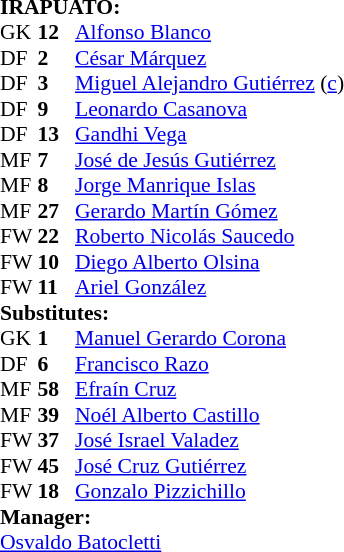<table style="font-size: 90%" cellspacing="0" cellpadding="0">
<tr>
<td colspan="4"><strong>IRAPUATO:</strong></td>
</tr>
<tr>
<th width=25></th>
<th width=25></th>
</tr>
<tr>
<td>GK</td>
<td><strong>12</strong></td>
<td> <a href='#'>Alfonso Blanco</a></td>
</tr>
<tr>
<td>DF</td>
<td><strong>2</strong></td>
<td> <a href='#'>César Márquez</a></td>
<td></td>
</tr>
<tr>
<td>DF</td>
<td><strong>3</strong></td>
<td> <a href='#'>Miguel Alejandro Gutiérrez</a> (<a href='#'>c</a>)</td>
</tr>
<tr>
<td>DF</td>
<td><strong>9</strong></td>
<td> <a href='#'>Leonardo Casanova</a></td>
<td></td>
</tr>
<tr>
<td>DF</td>
<td><strong>13</strong></td>
<td> <a href='#'>Gandhi Vega</a></td>
<td></td>
</tr>
<tr>
<td>MF</td>
<td><strong>7</strong></td>
<td> <a href='#'>José de Jesús Gutiérrez</a></td>
</tr>
<tr>
<td>MF</td>
<td><strong>8</strong></td>
<td> <a href='#'>Jorge Manrique Islas</a></td>
</tr>
<tr>
<td>MF</td>
<td><strong>27</strong></td>
<td> <a href='#'>Gerardo Martín Gómez</a></td>
</tr>
<tr>
<td>FW</td>
<td><strong>22</strong></td>
<td> <a href='#'>Roberto Nicolás Saucedo</a></td>
<td></td>
<td></td>
</tr>
<tr>
<td>FW</td>
<td><strong>10</strong></td>
<td> <a href='#'>Diego Alberto Olsina</a></td>
<td></td>
<td></td>
</tr>
<tr>
<td>FW</td>
<td><strong>11</strong></td>
<td> <a href='#'>Ariel González</a></td>
<td></td>
<td></td>
</tr>
<tr>
<td colspan=3><strong>Substitutes:</strong></td>
</tr>
<tr>
<td>GK</td>
<td><strong>1</strong></td>
<td> <a href='#'>Manuel Gerardo Corona</a></td>
</tr>
<tr>
<td>DF</td>
<td><strong>6</strong></td>
<td> <a href='#'>Francisco Razo</a></td>
</tr>
<tr>
<td>MF</td>
<td><strong>58</strong></td>
<td> <a href='#'>Efraín Cruz</a></td>
<td></td>
<td></td>
</tr>
<tr>
<td>MF</td>
<td><strong>39</strong></td>
<td> <a href='#'>Noél Alberto Castillo</a></td>
<td></td>
<td></td>
</tr>
<tr>
<td>FW</td>
<td><strong>37</strong></td>
<td> <a href='#'>José Israel Valadez</a></td>
</tr>
<tr>
<td>FW</td>
<td><strong>45</strong></td>
<td> <a href='#'>José Cruz Gutiérrez</a></td>
<td></td>
<td></td>
</tr>
<tr>
<td>FW</td>
<td><strong>18</strong></td>
<td> <a href='#'>Gonzalo Pizzichillo</a></td>
</tr>
<tr>
<td colspan=3><strong>Manager:</strong></td>
</tr>
<tr>
<td colspan=4> <a href='#'>Osvaldo Batocletti</a></td>
</tr>
</table>
